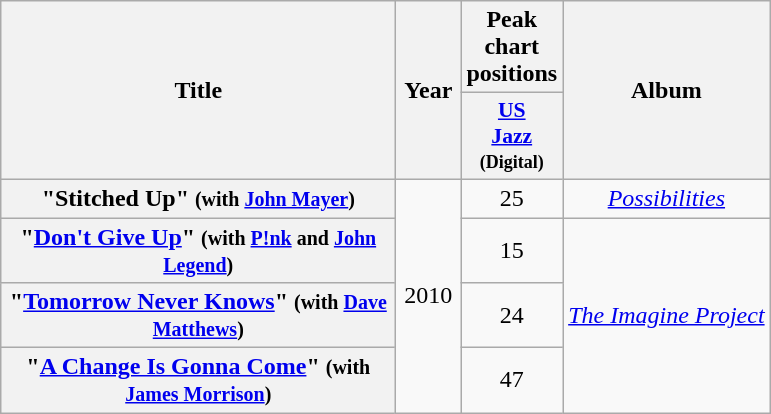<table class="wikitable plainrowheaders" style="text-align:center;">
<tr>
<th scope="col" rowspan="2" style="width:16em;">Title</th>
<th scope="col" rowspan="2" style="width:2.25em;">Year</th>
<th scope="col">Peak chart positions</th>
<th scope="col" rowspan="2">Album</th>
</tr>
<tr>
<th scope="col" style="width:3em;font-size:90%;"><a href='#'>US <br>Jazz</a><br><small>(Digital)</small><br></th>
</tr>
<tr>
<th scope="row">"Stitched Up" <small>(with <a href='#'>John Mayer</a>)</small></th>
<td rowspan="4">2010</td>
<td>25</td>
<td><em><a href='#'>Possibilities</a></em></td>
</tr>
<tr>
<th scope="row">"<a href='#'>Don't Give Up</a>" <small>(with <a href='#'>P!nk</a> and <a href='#'>John Legend</a>)</small></th>
<td>15</td>
<td rowspan="3"><em><a href='#'>The Imagine Project</a></em></td>
</tr>
<tr>
<th scope="row">"<a href='#'>Tomorrow Never Knows</a>" <small>(with <a href='#'>Dave Matthews</a>)</small></th>
<td>24</td>
</tr>
<tr>
<th scope="row">"<a href='#'>A Change Is Gonna Come</a>" <small>(with <a href='#'>James Morrison</a>)</small></th>
<td>47</td>
</tr>
</table>
